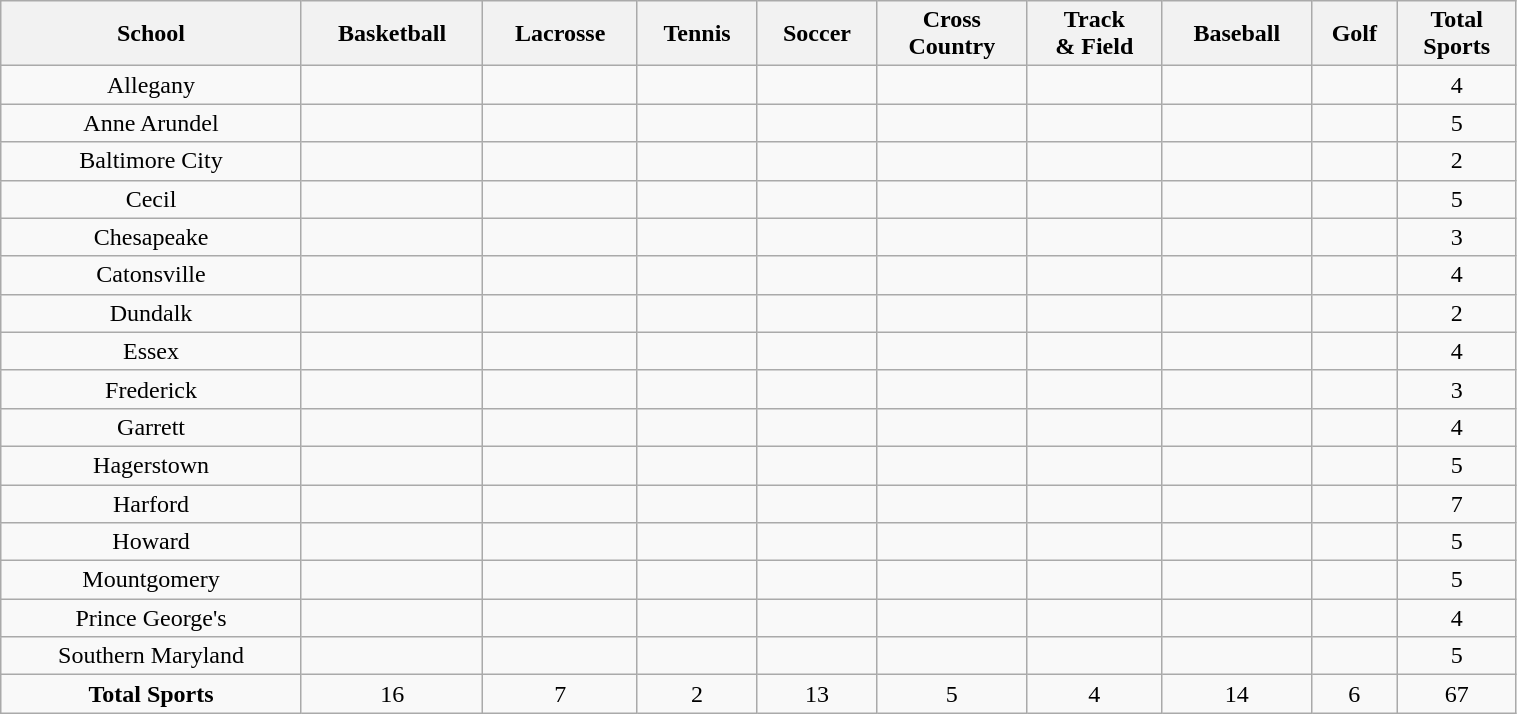<table class="wikitable" style="text-align:center; width:80%;">
<tr style="text-align:center">
<th>School</th>
<th>Basketball</th>
<th>Lacrosse</th>
<th>Tennis</th>
<th>Soccer</th>
<th>Cross<br>Country</th>
<th>Track<br>& Field</th>
<th>Baseball</th>
<th>Golf</th>
<th>Total<br>Sports</th>
</tr>
<tr style="text-align:center">
<td>Allegany</td>
<td></td>
<td></td>
<td></td>
<td></td>
<td></td>
<td></td>
<td></td>
<td></td>
<td>4</td>
</tr>
<tr style="text-align:center">
<td>Anne Arundel</td>
<td></td>
<td></td>
<td></td>
<td></td>
<td></td>
<td></td>
<td></td>
<td></td>
<td>5</td>
</tr>
<tr style="text-align:center">
<td>Baltimore City</td>
<td></td>
<td></td>
<td></td>
<td></td>
<td></td>
<td></td>
<td></td>
<td></td>
<td>2</td>
</tr>
<tr style="text-align:center">
<td>Cecil</td>
<td></td>
<td></td>
<td></td>
<td></td>
<td></td>
<td></td>
<td></td>
<td></td>
<td>5</td>
</tr>
<tr style="text-align:center">
<td>Chesapeake</td>
<td></td>
<td></td>
<td></td>
<td></td>
<td></td>
<td></td>
<td></td>
<td></td>
<td>3</td>
</tr>
<tr style="text-align:center">
<td>Catonsville</td>
<td></td>
<td></td>
<td></td>
<td></td>
<td></td>
<td></td>
<td></td>
<td></td>
<td>4</td>
</tr>
<tr style="text-align:center">
<td>Dundalk</td>
<td></td>
<td></td>
<td></td>
<td></td>
<td></td>
<td></td>
<td></td>
<td></td>
<td>2</td>
</tr>
<tr style="text-align:center">
<td>Essex</td>
<td></td>
<td></td>
<td></td>
<td></td>
<td></td>
<td></td>
<td></td>
<td></td>
<td>4</td>
</tr>
<tr style="text-align:center">
<td>Frederick</td>
<td></td>
<td></td>
<td></td>
<td></td>
<td></td>
<td></td>
<td></td>
<td></td>
<td>3</td>
</tr>
<tr style="text-align:center">
<td>Garrett</td>
<td></td>
<td></td>
<td></td>
<td></td>
<td></td>
<td></td>
<td></td>
<td></td>
<td>4</td>
</tr>
<tr style="text-align:center">
<td>Hagerstown</td>
<td></td>
<td></td>
<td></td>
<td></td>
<td></td>
<td></td>
<td></td>
<td></td>
<td>5</td>
</tr>
<tr style="text-align:center">
<td>Harford</td>
<td></td>
<td></td>
<td></td>
<td></td>
<td></td>
<td></td>
<td></td>
<td></td>
<td>7</td>
</tr>
<tr style="text-align:center">
<td>Howard</td>
<td></td>
<td></td>
<td></td>
<td></td>
<td></td>
<td></td>
<td></td>
<td></td>
<td>5</td>
</tr>
<tr style="text-align:center">
<td>Mountgomery</td>
<td></td>
<td></td>
<td></td>
<td></td>
<td></td>
<td></td>
<td></td>
<td></td>
<td>5</td>
</tr>
<tr style="text-align:center">
<td>Prince George's</td>
<td></td>
<td></td>
<td></td>
<td></td>
<td></td>
<td></td>
<td></td>
<td></td>
<td>4</td>
</tr>
<tr style="text-align:center">
<td>Southern Maryland</td>
<td></td>
<td></td>
<td></td>
<td></td>
<td></td>
<td></td>
<td></td>
<td></td>
<td>5</td>
</tr>
<tr style="text-align:center">
<td><strong>Total Sports</strong></td>
<td>16</td>
<td>7</td>
<td>2</td>
<td>13</td>
<td>5</td>
<td>4</td>
<td>14</td>
<td>6</td>
<td>67</td>
</tr>
</table>
